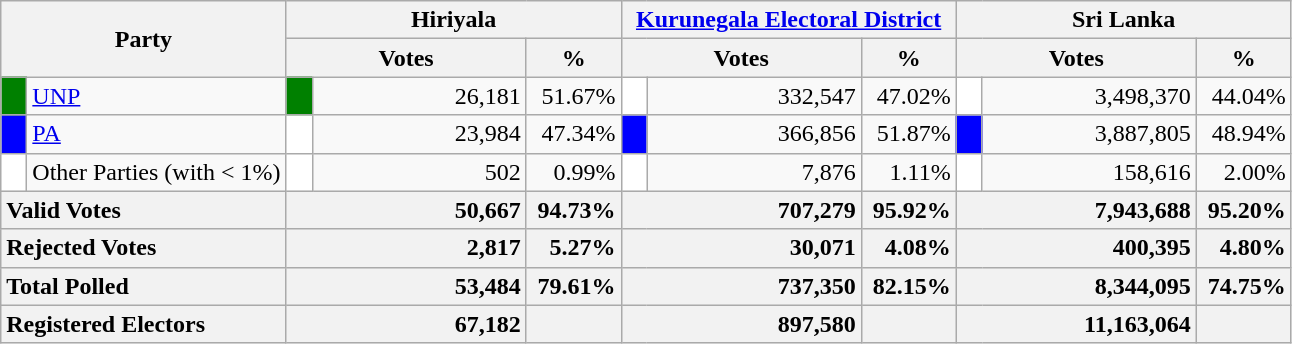<table class="wikitable">
<tr>
<th colspan="2" width="144px"rowspan="2">Party</th>
<th colspan="3" width="216px">Hiriyala</th>
<th colspan="3" width="216px"><a href='#'>Kurunegala Electoral District</a></th>
<th colspan="3" width="216px">Sri Lanka</th>
</tr>
<tr>
<th colspan="2" width="144px">Votes</th>
<th>%</th>
<th colspan="2" width="144px">Votes</th>
<th>%</th>
<th colspan="2" width="144px">Votes</th>
<th>%</th>
</tr>
<tr>
<td style="background-color:green;" width="10px"></td>
<td style="text-align:left;"><a href='#'>UNP</a></td>
<td style="background-color:green;" width="10px"></td>
<td style="text-align:right;">26,181</td>
<td style="text-align:right;">51.67%</td>
<td style="background-color:white;" width="10px"></td>
<td style="text-align:right;">332,547</td>
<td style="text-align:right;">47.02%</td>
<td style="background-color:white;" width="10px"></td>
<td style="text-align:right;">3,498,370</td>
<td style="text-align:right;">44.04%</td>
</tr>
<tr>
<td style="background-color:blue;" width="10px"></td>
<td style="text-align:left;"><a href='#'>PA</a></td>
<td style="background-color:white;" width="10px"></td>
<td style="text-align:right;">23,984</td>
<td style="text-align:right;">47.34%</td>
<td style="background-color:blue;" width="10px"></td>
<td style="text-align:right;">366,856</td>
<td style="text-align:right;">51.87%</td>
<td style="background-color:blue;" width="10px"></td>
<td style="text-align:right;">3,887,805</td>
<td style="text-align:right;">48.94%</td>
</tr>
<tr>
<td style="background-color:white;" width="10px"></td>
<td style="text-align:left;">Other Parties (with < 1%)</td>
<td style="background-color:white;" width="10px"></td>
<td style="text-align:right;">502</td>
<td style="text-align:right;">0.99%</td>
<td style="background-color:white;" width="10px"></td>
<td style="text-align:right;">7,876</td>
<td style="text-align:right;">1.11%</td>
<td style="background-color:white;" width="10px"></td>
<td style="text-align:right;">158,616</td>
<td style="text-align:right;">2.00%</td>
</tr>
<tr>
<th colspan="2" width="144px"style="text-align:left;">Valid Votes</th>
<th style="text-align:right;"colspan="2" width="144px">50,667</th>
<th style="text-align:right;">94.73%</th>
<th style="text-align:right;"colspan="2" width="144px">707,279</th>
<th style="text-align:right;">95.92%</th>
<th style="text-align:right;"colspan="2" width="144px">7,943,688</th>
<th style="text-align:right;">95.20%</th>
</tr>
<tr>
<th colspan="2" width="144px"style="text-align:left;">Rejected Votes</th>
<th style="text-align:right;"colspan="2" width="144px">2,817</th>
<th style="text-align:right;">5.27%</th>
<th style="text-align:right;"colspan="2" width="144px">30,071</th>
<th style="text-align:right;">4.08%</th>
<th style="text-align:right;"colspan="2" width="144px">400,395</th>
<th style="text-align:right;">4.80%</th>
</tr>
<tr>
<th colspan="2" width="144px"style="text-align:left;">Total Polled</th>
<th style="text-align:right;"colspan="2" width="144px">53,484</th>
<th style="text-align:right;">79.61%</th>
<th style="text-align:right;"colspan="2" width="144px">737,350</th>
<th style="text-align:right;">82.15%</th>
<th style="text-align:right;"colspan="2" width="144px">8,344,095</th>
<th style="text-align:right;">74.75%</th>
</tr>
<tr>
<th colspan="2" width="144px"style="text-align:left;">Registered Electors</th>
<th style="text-align:right;"colspan="2" width="144px">67,182</th>
<th></th>
<th style="text-align:right;"colspan="2" width="144px">897,580</th>
<th></th>
<th style="text-align:right;"colspan="2" width="144px">11,163,064</th>
<th></th>
</tr>
</table>
